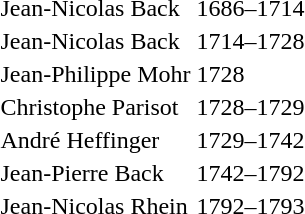<table>
<tr>
<td>Jean-Nicolas Back</td>
<td>1686–1714</td>
</tr>
<tr>
<td>Jean-Nicolas Back</td>
<td>1714–1728</td>
</tr>
<tr>
<td>Jean-Philippe Mohr</td>
<td>1728</td>
</tr>
<tr>
<td>Christophe Parisot</td>
<td>1728–1729</td>
</tr>
<tr>
<td>André Heffinger</td>
<td>1729–1742</td>
</tr>
<tr>
<td>Jean-Pierre Back</td>
<td>1742–1792</td>
</tr>
<tr>
<td>Jean-Nicolas Rhein</td>
<td>1792–1793</td>
</tr>
</table>
